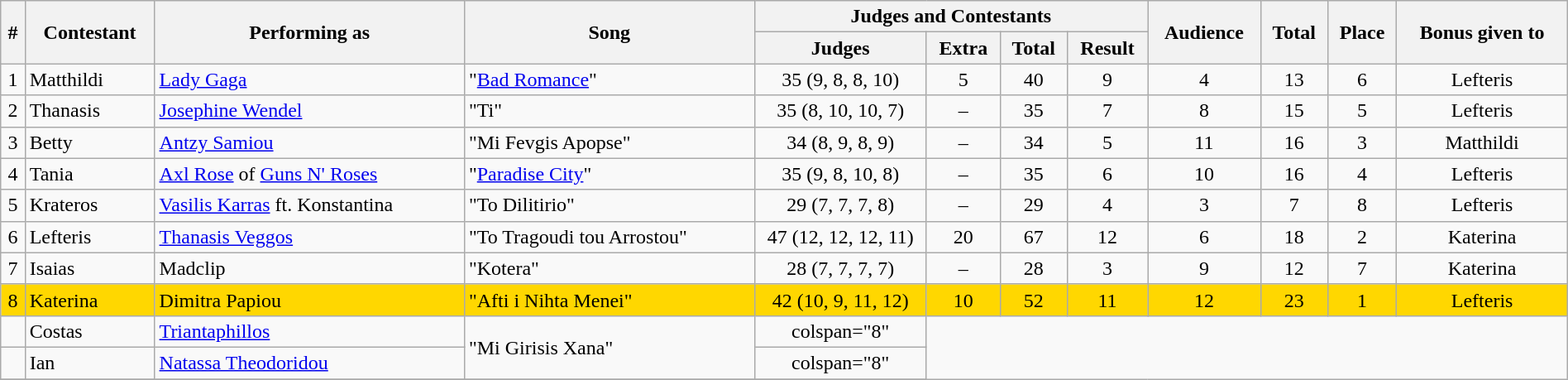<table class="sortable wikitable" style="text-align:center;" width="100%">
<tr>
<th rowspan="2">#</th>
<th rowspan="2">Contestant</th>
<th rowspan="2">Performing as</th>
<th rowspan="2">Song</th>
<th colspan="4">Judges and Contestants</th>
<th rowspan="2">Audience</th>
<th rowspan="2">Total</th>
<th rowspan="2">Place</th>
<th rowspan="2">Bonus given to</th>
</tr>
<tr>
<th width="11%">Judges</th>
<th>Extra</th>
<th>Total</th>
<th>Result</th>
</tr>
<tr>
<td>1</td>
<td align="left">Matthildi</td>
<td align="left"><a href='#'>Lady Gaga</a></td>
<td align="left">"<a href='#'>Bad Romance</a>"</td>
<td>35 (9, 8, 8, 10)</td>
<td>5</td>
<td>40</td>
<td>9</td>
<td>4</td>
<td>13</td>
<td>6</td>
<td>Lefteris</td>
</tr>
<tr>
<td>2</td>
<td align="left">Thanasis</td>
<td align="left"><a href='#'>Josephine Wendel</a></td>
<td align="left">"Ti"</td>
<td>35 (8, 10, 10, 7)</td>
<td>–</td>
<td>35</td>
<td>7</td>
<td>8</td>
<td>15</td>
<td>5</td>
<td>Lefteris</td>
</tr>
<tr>
<td>3</td>
<td align="left">Betty</td>
<td align="left"><a href='#'>Antzy Samiou</a></td>
<td align="left">"Mi Fevgis Apopse"</td>
<td>34 (8, 9, 8, 9)</td>
<td>–</td>
<td>34</td>
<td>5</td>
<td>11</td>
<td>16</td>
<td>3</td>
<td>Matthildi</td>
</tr>
<tr>
<td>4</td>
<td align="left">Tania</td>
<td align="left"><a href='#'>Axl Rose</a> of <a href='#'>Guns N' Roses</a></td>
<td align="left">"<a href='#'>Paradise City</a>"</td>
<td>35 (9, 8, 10, 8)</td>
<td>–</td>
<td>35</td>
<td>6</td>
<td>10</td>
<td>16</td>
<td>4</td>
<td>Lefteris</td>
</tr>
<tr>
<td>5</td>
<td align="left">Krateros</td>
<td align="left"><a href='#'>Vasilis Karras</a> ft. Konstantina</td>
<td align="left">"To Dilitirio"</td>
<td>29 (7, 7, 7, 8)</td>
<td>–</td>
<td>29</td>
<td>4</td>
<td>3</td>
<td>7</td>
<td>8</td>
<td>Lefteris</td>
</tr>
<tr>
<td>6</td>
<td align="left">Lefteris</td>
<td align="left"><a href='#'>Thanasis Veggos</a></td>
<td align="left">"To Tragoudi tou Arrostou"</td>
<td>47 (12, 12, 12, 11)</td>
<td>20</td>
<td>67</td>
<td>12</td>
<td>6</td>
<td>18</td>
<td>2</td>
<td>Katerina</td>
</tr>
<tr>
<td>7</td>
<td align="left">Isaias</td>
<td align="left">Madclip</td>
<td align="left">"Kotera"</td>
<td>28 (7, 7, 7, 7)</td>
<td>–</td>
<td>28</td>
<td>3</td>
<td>9</td>
<td>12</td>
<td>7</td>
<td>Katerina</td>
</tr>
<tr bgcolor="gold">
<td>8</td>
<td align="left">Katerina</td>
<td align="left">Dimitra Papiou</td>
<td align="left">"Afti i Nihta Menei"</td>
<td>42 (10, 9, 11, 12)</td>
<td>10</td>
<td>52</td>
<td>11</td>
<td>12</td>
<td>23</td>
<td>1</td>
<td>Lefteris</td>
</tr>
<tr>
<td></td>
<td align="left">Costas</td>
<td align="left"><a href='#'>Triantaphillos</a></td>
<td align="left" rowspan="2">"Mi Girisis Xana"</td>
<td>colspan="8" </td>
</tr>
<tr>
<td></td>
<td align="left">Ian</td>
<td align="left"><a href='#'>Natassa Theodoridou</a></td>
<td>colspan="8" </td>
</tr>
<tr>
</tr>
</table>
